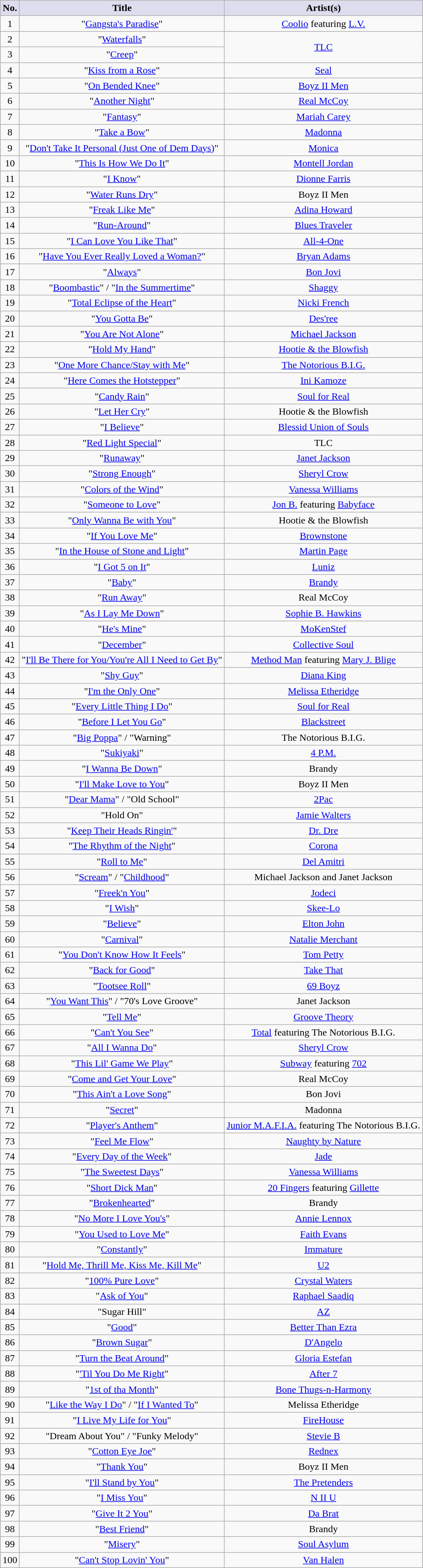<table class="wikitable sortable" style="text-align: center">
<tr>
<th scope="col" style="background:#dde;">No.</th>
<th scope="col" style="background:#dde;">Title</th>
<th scope="col" style="background:#dde;">Artist(s)</th>
</tr>
<tr>
<td>1</td>
<td>"<a href='#'>Gangsta's Paradise</a>"</td>
<td><a href='#'>Coolio</a> featuring <a href='#'>L.V.</a></td>
</tr>
<tr>
<td>2</td>
<td>"<a href='#'>Waterfalls</a>"</td>
<td rowspan="2"><a href='#'>TLC</a></td>
</tr>
<tr>
<td>3</td>
<td>"<a href='#'>Creep</a>"</td>
</tr>
<tr>
<td>4</td>
<td>"<a href='#'>Kiss from a Rose</a>"</td>
<td><a href='#'>Seal</a></td>
</tr>
<tr>
<td>5</td>
<td>"<a href='#'>On Bended Knee</a>"</td>
<td><a href='#'>Boyz II Men</a></td>
</tr>
<tr>
<td>6</td>
<td>"<a href='#'>Another Night</a>"</td>
<td><a href='#'>Real McCoy</a></td>
</tr>
<tr>
<td>7</td>
<td>"<a href='#'>Fantasy</a>"</td>
<td><a href='#'>Mariah Carey</a></td>
</tr>
<tr>
<td>8</td>
<td>"<a href='#'>Take a Bow</a>"</td>
<td><a href='#'>Madonna</a></td>
</tr>
<tr>
<td>9</td>
<td>"<a href='#'>Don't Take It Personal (Just One of Dem Days)</a>"</td>
<td><a href='#'>Monica</a></td>
</tr>
<tr>
<td>10</td>
<td>"<a href='#'>This Is How We Do It</a>"</td>
<td><a href='#'>Montell Jordan</a></td>
</tr>
<tr>
<td>11</td>
<td>"<a href='#'>I Know</a>"</td>
<td><a href='#'>Dionne Farris</a></td>
</tr>
<tr>
<td>12</td>
<td>"<a href='#'>Water Runs Dry</a>"</td>
<td>Boyz II Men</td>
</tr>
<tr>
<td>13</td>
<td>"<a href='#'>Freak Like Me</a>"</td>
<td><a href='#'>Adina Howard</a></td>
</tr>
<tr>
<td>14</td>
<td>"<a href='#'>Run-Around</a>"</td>
<td><a href='#'>Blues Traveler</a></td>
</tr>
<tr>
<td>15</td>
<td>"<a href='#'>I Can Love You Like That</a>"</td>
<td><a href='#'>All-4-One</a></td>
</tr>
<tr>
<td>16</td>
<td>"<a href='#'>Have You Ever Really Loved a Woman?</a>"</td>
<td><a href='#'>Bryan Adams</a></td>
</tr>
<tr>
<td>17</td>
<td>"<a href='#'>Always</a>"</td>
<td><a href='#'>Bon Jovi</a></td>
</tr>
<tr>
<td>18</td>
<td>"<a href='#'>Boombastic</a>" / "<a href='#'>In the Summertime</a>"</td>
<td><a href='#'>Shaggy</a></td>
</tr>
<tr>
<td>19</td>
<td>"<a href='#'>Total Eclipse of the Heart</a>"</td>
<td><a href='#'>Nicki French</a></td>
</tr>
<tr>
<td>20</td>
<td>"<a href='#'>You Gotta Be</a>"</td>
<td><a href='#'>Des'ree</a></td>
</tr>
<tr>
<td>21</td>
<td>"<a href='#'>You Are Not Alone</a>"</td>
<td><a href='#'>Michael Jackson</a></td>
</tr>
<tr>
<td>22</td>
<td>"<a href='#'>Hold My Hand</a>"</td>
<td><a href='#'>Hootie & the Blowfish</a></td>
</tr>
<tr>
<td>23</td>
<td>"<a href='#'>One More Chance/Stay with Me</a>"</td>
<td><a href='#'>The Notorious B.I.G.</a></td>
</tr>
<tr>
<td>24</td>
<td>"<a href='#'>Here Comes the Hotstepper</a>"</td>
<td><a href='#'>Ini Kamoze</a></td>
</tr>
<tr>
<td>25</td>
<td>"<a href='#'>Candy Rain</a>"</td>
<td><a href='#'>Soul for Real</a></td>
</tr>
<tr>
<td>26</td>
<td>"<a href='#'>Let Her Cry</a>"</td>
<td>Hootie & the Blowfish</td>
</tr>
<tr>
<td>27</td>
<td>"<a href='#'>I Believe</a>"</td>
<td><a href='#'>Blessid Union of Souls</a></td>
</tr>
<tr>
<td>28</td>
<td>"<a href='#'>Red Light Special</a>"</td>
<td>TLC</td>
</tr>
<tr>
<td>29</td>
<td>"<a href='#'>Runaway</a>"</td>
<td><a href='#'>Janet Jackson</a></td>
</tr>
<tr>
<td>30</td>
<td>"<a href='#'>Strong Enough</a>"</td>
<td><a href='#'>Sheryl Crow</a></td>
</tr>
<tr>
<td>31</td>
<td>"<a href='#'>Colors of the Wind</a>"</td>
<td><a href='#'>Vanessa Williams</a></td>
</tr>
<tr>
<td>32</td>
<td>"<a href='#'>Someone to Love</a>"</td>
<td><a href='#'>Jon B.</a> featuring <a href='#'>Babyface</a></td>
</tr>
<tr>
<td>33</td>
<td>"<a href='#'>Only Wanna Be with You</a>"</td>
<td>Hootie & the Blowfish</td>
</tr>
<tr>
<td>34</td>
<td>"<a href='#'>If You Love Me</a>"</td>
<td><a href='#'>Brownstone</a></td>
</tr>
<tr>
<td>35</td>
<td>"<a href='#'>In the House of Stone and Light</a>"</td>
<td><a href='#'>Martin Page</a></td>
</tr>
<tr>
<td>36</td>
<td>"<a href='#'>I Got 5 on It</a>"</td>
<td><a href='#'>Luniz</a></td>
</tr>
<tr>
<td>37</td>
<td>"<a href='#'>Baby</a>"</td>
<td><a href='#'>Brandy</a></td>
</tr>
<tr>
<td>38</td>
<td>"<a href='#'>Run Away</a>"</td>
<td>Real McCoy</td>
</tr>
<tr>
<td>39</td>
<td>"<a href='#'>As I Lay Me Down</a>"</td>
<td><a href='#'>Sophie B. Hawkins</a></td>
</tr>
<tr>
<td>40</td>
<td>"<a href='#'>He's Mine</a>"</td>
<td><a href='#'>MoKenStef</a></td>
</tr>
<tr>
<td>41</td>
<td>"<a href='#'>December</a>"</td>
<td><a href='#'>Collective Soul</a></td>
</tr>
<tr>
<td>42</td>
<td>"<a href='#'>I'll Be There for You/You're All I Need to Get By</a>"</td>
<td><a href='#'>Method Man</a> featuring <a href='#'>Mary J. Blige</a></td>
</tr>
<tr>
<td>43</td>
<td>"<a href='#'>Shy Guy</a>"</td>
<td><a href='#'>Diana King</a></td>
</tr>
<tr>
<td>44</td>
<td>"<a href='#'>I'm the Only One</a>"</td>
<td><a href='#'>Melissa Etheridge</a></td>
</tr>
<tr>
<td>45</td>
<td>"<a href='#'>Every Little Thing I Do</a>"</td>
<td><a href='#'>Soul for Real</a></td>
</tr>
<tr>
<td>46</td>
<td>"<a href='#'>Before I Let You Go</a>"</td>
<td><a href='#'>Blackstreet</a></td>
</tr>
<tr>
<td>47</td>
<td>"<a href='#'>Big Poppa</a>" / "Warning"</td>
<td>The Notorious B.I.G.</td>
</tr>
<tr>
<td>48</td>
<td>"<a href='#'>Sukiyaki</a>"</td>
<td><a href='#'>4 P.M.</a></td>
</tr>
<tr>
<td>49</td>
<td>"<a href='#'>I Wanna Be Down</a>"</td>
<td>Brandy</td>
</tr>
<tr>
<td>50</td>
<td>"<a href='#'>I'll Make Love to You</a>"</td>
<td>Boyz II Men</td>
</tr>
<tr>
<td>51</td>
<td>"<a href='#'>Dear Mama</a>" / "Old School"</td>
<td><a href='#'>2Pac</a></td>
</tr>
<tr>
<td>52</td>
<td>"Hold On"</td>
<td><a href='#'>Jamie Walters</a></td>
</tr>
<tr>
<td>53</td>
<td>"<a href='#'>Keep Their Heads Ringin'</a>"</td>
<td><a href='#'>Dr. Dre</a></td>
</tr>
<tr>
<td>54</td>
<td>"<a href='#'>The Rhythm of the Night</a>"</td>
<td><a href='#'>Corona</a></td>
</tr>
<tr>
<td>55</td>
<td>"<a href='#'>Roll to Me</a>"</td>
<td><a href='#'>Del Amitri</a></td>
</tr>
<tr>
<td>56</td>
<td>"<a href='#'>Scream</a>" / "<a href='#'>Childhood</a>"</td>
<td>Michael Jackson and Janet Jackson</td>
</tr>
<tr>
<td>57</td>
<td>"<a href='#'>Freek'n You</a>"</td>
<td><a href='#'>Jodeci</a></td>
</tr>
<tr>
<td>58</td>
<td>"<a href='#'>I Wish</a>"</td>
<td><a href='#'>Skee-Lo</a></td>
</tr>
<tr>
<td>59</td>
<td>"<a href='#'>Believe</a>"</td>
<td><a href='#'>Elton John</a></td>
</tr>
<tr>
<td>60</td>
<td>"<a href='#'>Carnival</a>"</td>
<td><a href='#'>Natalie Merchant</a></td>
</tr>
<tr>
<td>61</td>
<td>"<a href='#'>You Don't Know How It Feels</a>"</td>
<td><a href='#'>Tom Petty</a></td>
</tr>
<tr>
<td>62</td>
<td>"<a href='#'>Back for Good</a>"</td>
<td><a href='#'>Take That</a></td>
</tr>
<tr>
<td>63</td>
<td>"<a href='#'>Tootsee Roll</a>"</td>
<td><a href='#'>69 Boyz</a></td>
</tr>
<tr>
<td>64</td>
<td>"<a href='#'>You Want This</a>" / "70's Love Groove"</td>
<td>Janet Jackson</td>
</tr>
<tr>
<td>65</td>
<td>"<a href='#'>Tell Me</a>"</td>
<td><a href='#'>Groove Theory</a></td>
</tr>
<tr>
<td>66</td>
<td>"<a href='#'>Can't You See</a>"</td>
<td><a href='#'>Total</a> featuring The Notorious B.I.G.</td>
</tr>
<tr>
<td>67</td>
<td>"<a href='#'>All I Wanna Do</a>"</td>
<td><a href='#'>Sheryl Crow</a></td>
</tr>
<tr>
<td>68</td>
<td>"<a href='#'>This Lil' Game We Play</a>"</td>
<td><a href='#'>Subway</a> featuring <a href='#'>702</a></td>
</tr>
<tr>
<td>69</td>
<td>"<a href='#'>Come and Get Your Love</a>"</td>
<td>Real McCoy</td>
</tr>
<tr>
<td>70</td>
<td>"<a href='#'>This Ain't a Love Song</a>"</td>
<td>Bon Jovi</td>
</tr>
<tr>
<td>71</td>
<td>"<a href='#'>Secret</a>"</td>
<td>Madonna</td>
</tr>
<tr>
<td>72</td>
<td>"<a href='#'>Player's Anthem</a>"</td>
<td><a href='#'>Junior M.A.F.I.A.</a> featuring The Notorious B.I.G.</td>
</tr>
<tr>
<td>73</td>
<td>"<a href='#'>Feel Me Flow</a>"</td>
<td><a href='#'>Naughty by Nature</a></td>
</tr>
<tr>
<td>74</td>
<td>"<a href='#'>Every Day of the Week</a>"</td>
<td><a href='#'>Jade</a></td>
</tr>
<tr>
<td>75</td>
<td>"<a href='#'>The Sweetest Days</a>"</td>
<td><a href='#'>Vanessa Williams</a></td>
</tr>
<tr>
<td>76</td>
<td>"<a href='#'>Short Dick Man</a>"</td>
<td><a href='#'>20 Fingers</a> featuring <a href='#'>Gillette</a></td>
</tr>
<tr>
<td>77</td>
<td>"<a href='#'>Brokenhearted</a>"</td>
<td>Brandy</td>
</tr>
<tr>
<td>78</td>
<td>"<a href='#'>No More I Love You's</a>"</td>
<td><a href='#'>Annie Lennox</a></td>
</tr>
<tr>
<td>79</td>
<td>"<a href='#'>You Used to Love Me</a>"</td>
<td><a href='#'>Faith Evans</a></td>
</tr>
<tr>
<td>80</td>
<td>"<a href='#'>Constantly</a>"</td>
<td><a href='#'>Immature</a></td>
</tr>
<tr>
<td>81</td>
<td>"<a href='#'>Hold Me, Thrill Me, Kiss Me, Kill Me</a>"</td>
<td><a href='#'>U2</a></td>
</tr>
<tr>
<td>82</td>
<td>"<a href='#'>100% Pure Love</a>"</td>
<td><a href='#'>Crystal Waters</a></td>
</tr>
<tr>
<td>83</td>
<td>"<a href='#'>Ask of You</a>"</td>
<td><a href='#'>Raphael Saadiq</a></td>
</tr>
<tr>
<td>84</td>
<td>"Sugar Hill"</td>
<td><a href='#'>AZ</a></td>
</tr>
<tr>
<td>85</td>
<td>"<a href='#'>Good</a>"</td>
<td><a href='#'>Better Than Ezra</a></td>
</tr>
<tr>
<td>86</td>
<td>"<a href='#'>Brown Sugar</a>"</td>
<td><a href='#'>D'Angelo</a></td>
</tr>
<tr>
<td>87</td>
<td>"<a href='#'>Turn the Beat Around</a>"</td>
<td><a href='#'>Gloria Estefan</a></td>
</tr>
<tr>
<td>88</td>
<td>"<a href='#'>'Til You Do Me Right</a>"</td>
<td><a href='#'>After 7</a></td>
</tr>
<tr>
<td>89</td>
<td>"<a href='#'>1st of tha Month</a>"</td>
<td><a href='#'>Bone Thugs-n-Harmony</a></td>
</tr>
<tr>
<td>90</td>
<td>"<a href='#'>Like the Way I Do</a>" / "<a href='#'>If I Wanted To</a>"</td>
<td>Melissa Etheridge</td>
</tr>
<tr>
<td>91</td>
<td>"<a href='#'>I Live My Life for You</a>"</td>
<td><a href='#'>FireHouse</a></td>
</tr>
<tr>
<td>92</td>
<td>"Dream About You" / "Funky Melody"</td>
<td><a href='#'>Stevie B</a></td>
</tr>
<tr>
<td>93</td>
<td>"<a href='#'>Cotton Eye Joe</a>"</td>
<td><a href='#'>Rednex</a></td>
</tr>
<tr>
<td>94</td>
<td>"<a href='#'>Thank You</a>"</td>
<td>Boyz II Men</td>
</tr>
<tr>
<td>95</td>
<td>"<a href='#'>I'll Stand by You</a>"</td>
<td><a href='#'>The Pretenders</a></td>
</tr>
<tr>
<td>96</td>
<td>"<a href='#'>I Miss You</a>"</td>
<td><a href='#'>N II U</a></td>
</tr>
<tr>
<td>97</td>
<td>"<a href='#'>Give It 2 You</a>"</td>
<td><a href='#'>Da Brat</a></td>
</tr>
<tr>
<td>98</td>
<td>"<a href='#'>Best Friend</a>"</td>
<td>Brandy</td>
</tr>
<tr>
<td>99</td>
<td>"<a href='#'>Misery</a>"</td>
<td><a href='#'>Soul Asylum</a></td>
</tr>
<tr>
<td>100</td>
<td>"<a href='#'>Can't Stop Lovin' You</a>"</td>
<td><a href='#'>Van Halen</a></td>
</tr>
</table>
